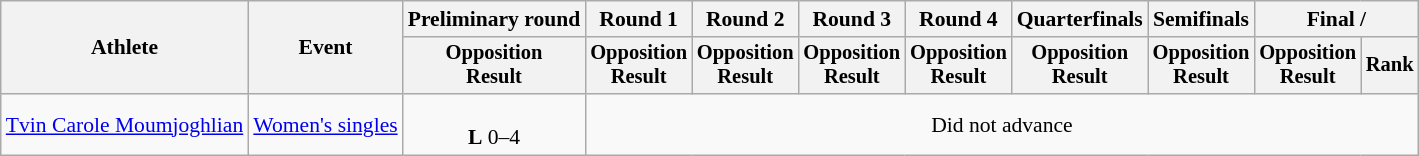<table class="wikitable" style="font-size:90%;">
<tr>
<th rowspan=2>Athlete</th>
<th rowspan=2>Event</th>
<th>Preliminary round</th>
<th>Round 1</th>
<th>Round 2</th>
<th>Round 3</th>
<th>Round 4</th>
<th>Quarterfinals</th>
<th>Semifinals</th>
<th colspan=2>Final / </th>
</tr>
<tr style="font-size:95%">
<th>Opposition<br>Result</th>
<th>Opposition<br>Result</th>
<th>Opposition<br>Result</th>
<th>Opposition<br>Result</th>
<th>Opposition<br>Result</th>
<th>Opposition<br>Result</th>
<th>Opposition<br>Result</th>
<th>Opposition<br>Result</th>
<th>Rank</th>
</tr>
<tr align=center>
<td align=left><a href='#'>Tvin Carole Moumjoghlian</a></td>
<td align=left><a href='#'>Women's singles</a></td>
<td><br> <strong>L</strong> 0–4</td>
<td colspan=8>Did not advance</td>
</tr>
</table>
